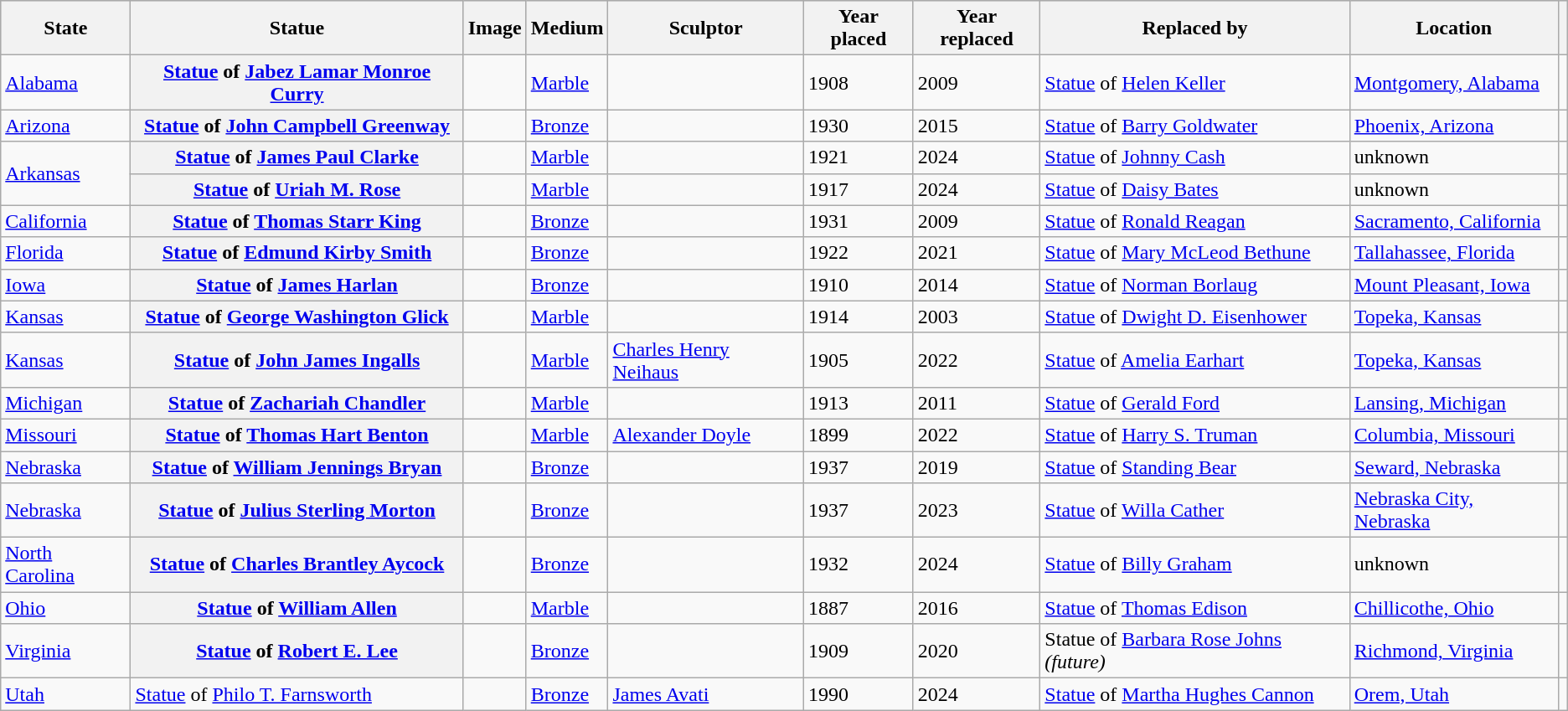<table class="wikitable plainrowheaders sortable">
<tr style="background:#ccc; text-align:center;">
<th scope="col">State</th>
<th scope="col">Statue</th>
<th scope="col" class="unsortable">Image</th>
<th scope="col">Medium</th>
<th scope="col">Sculptor</th>
<th scope="col">Year placed</th>
<th scope="col">Year replaced</th>
<th scope="col">Replaced by</th>
<th scope="col">Location</th>
<th scope="col" class="unsortable"></th>
</tr>
<tr>
<td><a href='#'>Alabama</a></td>
<th scope=row data-sort-value="Curry, Jabez Lamar Monroe"><a href='#'>Statue</a> of <a href='#'>Jabez Lamar Monroe Curry</a></th>
<td></td>
<td><a href='#'>Marble</a></td>
<td></td>
<td>1908</td>
<td>2009</td>
<td data-sort-value="Keller, Helen"><a href='#'>Statue</a> of <a href='#'>Helen Keller</a></td>
<td><a href='#'>Montgomery, Alabama</a></td>
<td style="text-align:center;"></td>
</tr>
<tr>
<td><a href='#'>Arizona</a></td>
<th scope=row data-sort-value="Greenway, John Campbell"><a href='#'>Statue</a> of <a href='#'>John Campbell Greenway</a></th>
<td></td>
<td><a href='#'>Bronze</a></td>
<td></td>
<td>1930</td>
<td>2015</td>
<td data-sort-value="Goldwater, Barry"><a href='#'>Statue</a> of <a href='#'>Barry Goldwater</a></td>
<td><a href='#'>Phoenix, Arizona</a></td>
<td style="text-align:center;"><br></td>
</tr>
<tr>
<td rowspan="2"><a href='#'>Arkansas</a></td>
<th scope=row data-sort-value="Clarke, James Paul"><a href='#'>Statue</a> of <a href='#'>James Paul Clarke</a></th>
<td></td>
<td><a href='#'>Marble</a></td>
<td></td>
<td>1921</td>
<td>2024</td>
<td><a href='#'>Statue</a> of <a href='#'>Johnny Cash</a></td>
<td>unknown</td>
<td style="text-align:center;"></td>
</tr>
<tr>
<th scope=row data-sort-value="Rose, Uriah M."><a href='#'>Statue</a> of <a href='#'>Uriah M. Rose</a></th>
<td></td>
<td><a href='#'>Marble</a></td>
<td></td>
<td>1917</td>
<td>2024</td>
<td><a href='#'>Statue</a> of <a href='#'>Daisy Bates</a></td>
<td>unknown</td>
<td style="text-align:center;"></td>
</tr>
<tr>
<td><a href='#'>California</a></td>
<th scope=row data-sort-value="King, Thomas Starr"><a href='#'>Statue</a> of <a href='#'>Thomas Starr King</a></th>
<td></td>
<td><a href='#'>Bronze</a></td>
<td></td>
<td>1931</td>
<td>2009</td>
<td data-sort-value="Reagan, Ronald"><a href='#'>Statue</a> of <a href='#'>Ronald Reagan</a></td>
<td><a href='#'>Sacramento, California</a></td>
<td style="text-align:center;"></td>
</tr>
<tr>
<td><a href='#'>Florida</a></td>
<th scope=row data-sort-value="Smith, Edmund Kirby"><a href='#'>Statue</a> of <a href='#'>Edmund Kirby Smith</a></th>
<td></td>
<td><a href='#'>Bronze</a></td>
<td></td>
<td>1922</td>
<td>2021</td>
<td data-sort-value="Bethune, Mary McCleod"><a href='#'>Statue</a> of <a href='#'>Mary McLeod Bethune</a></td>
<td><a href='#'>Tallahassee, Florida</a></td>
<td style="text-align:center;"><br></td>
</tr>
<tr>
<td><a href='#'>Iowa</a></td>
<th scope=row data-sort-value="Harlan, James"><a href='#'>Statue</a> of <a href='#'>James Harlan</a></th>
<td></td>
<td><a href='#'>Bronze</a></td>
<td></td>
<td>1910</td>
<td>2014</td>
<td data-sort-value="Borlaug, Norman"><a href='#'>Statue</a> of <a href='#'>Norman Borlaug</a></td>
<td><a href='#'>Mount Pleasant, Iowa</a></td>
<td style="text-align:center;"><br></td>
</tr>
<tr>
<td><a href='#'>Kansas</a></td>
<th scope=row data-sort-value="Glick, George Washington"><a href='#'>Statue</a> of <a href='#'>George Washington Glick</a></th>
<td align="center"></td>
<td><a href='#'>Marble</a></td>
<td></td>
<td>1914</td>
<td>2003</td>
<td data-sort-value="Eisenhower, Dwight D."><a href='#'>Statue</a> of <a href='#'>Dwight D. Eisenhower</a></td>
<td><a href='#'>Topeka, Kansas</a> </td>
<td style="text-align:center;"></td>
</tr>
<tr>
<td><a href='#'>Kansas</a></td>
<th scope=row data-sort-value="Ingalls, John James"><a href='#'>Statue</a> of <a href='#'>John James Ingalls</a></th>
<td></td>
<td><a href='#'>Marble</a></td>
<td><a href='#'>Charles Henry Neihaus</a></td>
<td>1905</td>
<td>2022</td>
<td><a href='#'>Statue</a> of <a href='#'>Amelia Earhart</a></td>
<td><a href='#'>Topeka, Kansas</a></td>
<td style="text-align:center;"></td>
</tr>
<tr>
<td><a href='#'>Michigan</a></td>
<th scope=row data-sort-value="Chandler, Zachariah"><a href='#'>Statue</a> of <a href='#'>Zachariah Chandler</a></th>
<td></td>
<td><a href='#'>Marble</a></td>
<td></td>
<td>1913</td>
<td>2011</td>
<td data-sort-value="Ford, Gerald"><a href='#'>Statue</a> of <a href='#'>Gerald Ford</a></td>
<td><a href='#'>Lansing, Michigan</a></td>
<td style="text-align:center;"><br></td>
</tr>
<tr>
<td><a href='#'>Missouri</a></td>
<th ! scope=row data-sort-value="Bention, Thomas Hart"><a href='#'>Statue</a> of <a href='#'>Thomas Hart Benton</a></th>
<td></td>
<td><a href='#'>Marble</a></td>
<td><a href='#'>Alexander Doyle</a></td>
<td>1899</td>
<td>2022</td>
<td><a href='#'>Statue</a> of <a href='#'>Harry S. Truman</a></td>
<td><a href='#'>Columbia, Missouri</a></td>
<td style="text-align:center;"><br></td>
</tr>
<tr>
<td><a href='#'>Nebraska</a></td>
<th scope=row data-sort-value="Bryan, William Jennings"><a href='#'>Statue</a> of <a href='#'>William Jennings Bryan</a></th>
<td></td>
<td><a href='#'>Bronze</a></td>
<td></td>
<td>1937</td>
<td>2019</td>
<td data-sort-value="Standing Bear"><a href='#'>Statue</a> of <a href='#'>Standing Bear</a></td>
<td><a href='#'>Seward, Nebraska</a></td>
<td style="text-align:center;"><br></td>
</tr>
<tr>
<td><a href='#'>Nebraska</a></td>
<th scope=row data-sort-value="Morton, Julius Sterling"><a href='#'>Statue</a> of <a href='#'>Julius Sterling Morton</a></th>
<td></td>
<td><a href='#'>Bronze</a></td>
<td></td>
<td>1937</td>
<td>2023</td>
<td data-sort-value="Willa Cather"><a href='#'>Statue</a> of <a href='#'>Willa Cather</a></td>
<td><a href='#'>Nebraska City, Nebraska</a></td>
<td style="text-align:center;"></td>
</tr>
<tr>
<td><a href='#'>North Carolina</a></td>
<th scope=row data-sort-value="Aycock, Charles Brantley"><a href='#'>Statue</a> of <a href='#'>Charles Brantley Aycock</a></th>
<td></td>
<td><a href='#'>Bronze</a></td>
<td></td>
<td>1932</td>
<td>2024</td>
<td data-sort-value="Graham, Billy"><a href='#'>Statue</a> of <a href='#'>Billy Graham</a></td>
<td>unknown</td>
<td style="text-align:center;"></td>
</tr>
<tr>
<td><a href='#'>Ohio</a></td>
<th scope=row data-sort-value="Allen, William"><a href='#'>Statue</a> of <a href='#'>William Allen</a></th>
<td></td>
<td><a href='#'>Marble</a></td>
<td></td>
<td>1887</td>
<td>2016</td>
<td data-sort-value="Edison, Thomas"><a href='#'>Statue</a> of <a href='#'>Thomas Edison</a></td>
<td><a href='#'>Chillicothe, Ohio</a></td>
<td style="text-align:center;"></td>
</tr>
<tr>
<td><a href='#'>Virginia</a></td>
<th scope=row data-sort-value="Lee, Robert E."><a href='#'>Statue</a> of <a href='#'>Robert E. Lee</a></th>
<td></td>
<td><a href='#'>Bronze</a></td>
<td></td>
<td>1909</td>
<td>2020</td>
<td data-sort-value="Johns, Barbara Rose">Statue of <a href='#'>Barbara Rose Johns</a> <em>(future)</em></td>
<td><a href='#'>Richmond, Virginia</a></td>
<td style="text-align:center;"><br></td>
</tr>
<tr>
<td><a href='#'>Utah</a></td>
<td><a href='#'>Statue</a> of <a href='#'>Philo T. Farnsworth</a></td>
<td></td>
<td><a href='#'>Bronze</a></td>
<td><a href='#'>James Avati</a></td>
<td>1990</td>
<td>2024</td>
<td><a href='#'>Statue</a> of <a href='#'>Martha Hughes Cannon</a></td>
<td><a href='#'>Orem, Utah</a></td>
<td></td>
</tr>
</table>
